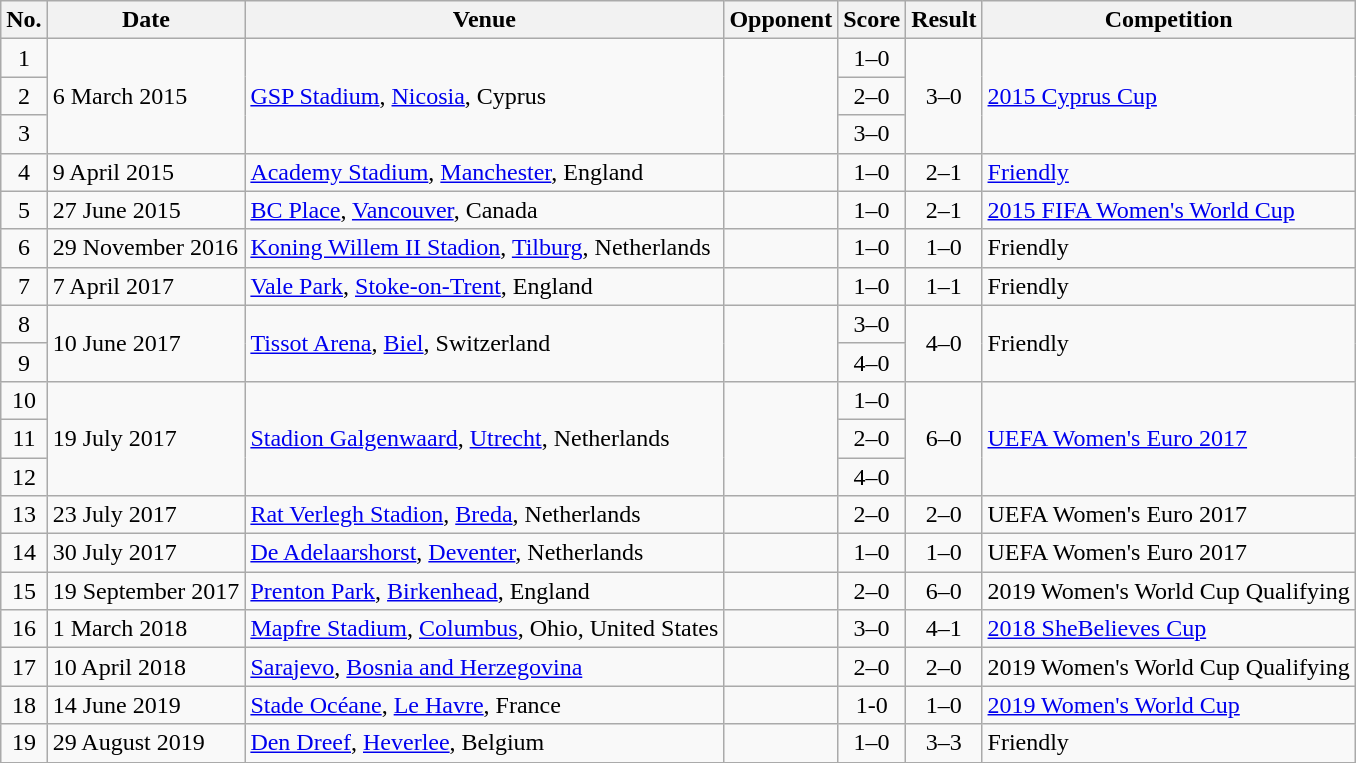<table class="wikitable sortable">
<tr>
<th scope="col">No.</th>
<th scope="col">Date</th>
<th scope="col">Venue</th>
<th scope="col">Opponent</th>
<th scope="col">Score</th>
<th scope="col">Result</th>
<th scope="col">Competition</th>
</tr>
<tr>
<td align="center">1</td>
<td rowspan="3">6 March 2015</td>
<td rowspan="3"><a href='#'>GSP Stadium</a>, <a href='#'>Nicosia</a>, Cyprus</td>
<td rowspan="3"></td>
<td align="center">1–0</td>
<td rowspan="3" style="text-align:center">3–0</td>
<td rowspan="3"><a href='#'>2015 Cyprus Cup</a></td>
</tr>
<tr>
<td align="center">2</td>
<td align="center">2–0</td>
</tr>
<tr>
<td align="center">3</td>
<td align="center">3–0</td>
</tr>
<tr>
<td align="center">4</td>
<td>9 April 2015</td>
<td><a href='#'>Academy Stadium</a>, <a href='#'>Manchester</a>, England</td>
<td></td>
<td align="center">1–0</td>
<td align="center">2–1</td>
<td><a href='#'>Friendly</a></td>
</tr>
<tr>
<td align="center">5</td>
<td>27 June 2015</td>
<td><a href='#'>BC Place</a>, <a href='#'>Vancouver</a>, Canada</td>
<td></td>
<td align="center">1–0</td>
<td align="center">2–1</td>
<td><a href='#'>2015 FIFA Women's World Cup</a></td>
</tr>
<tr>
<td align="center">6</td>
<td>29 November 2016</td>
<td><a href='#'>Koning Willem II Stadion</a>, <a href='#'>Tilburg</a>, Netherlands</td>
<td></td>
<td align="center">1–0</td>
<td align="center">1–0</td>
<td>Friendly</td>
</tr>
<tr>
<td align="center">7</td>
<td>7 April 2017</td>
<td><a href='#'>Vale Park</a>, <a href='#'>Stoke-on-Trent</a>, England</td>
<td></td>
<td align="center">1–0</td>
<td align="center">1–1</td>
<td>Friendly</td>
</tr>
<tr>
<td align="center">8</td>
<td rowspan="2">10 June 2017</td>
<td rowspan="2"><a href='#'>Tissot Arena</a>, <a href='#'>Biel</a>, Switzerland</td>
<td rowspan="2"></td>
<td align="center">3–0</td>
<td rowspan="2" style="text-align:center">4–0</td>
<td rowspan="2">Friendly</td>
</tr>
<tr>
<td align="center">9</td>
<td align="center">4–0</td>
</tr>
<tr>
<td align="center">10</td>
<td rowspan="3">19 July 2017</td>
<td rowspan="3"><a href='#'>Stadion Galgenwaard</a>, <a href='#'>Utrecht</a>, Netherlands</td>
<td rowspan="3"></td>
<td align="center">1–0</td>
<td rowspan="3"  style="text-align:center">6–0</td>
<td rowspan="3"><a href='#'>UEFA Women's Euro 2017</a></td>
</tr>
<tr>
<td align="center">11</td>
<td align="center">2–0</td>
</tr>
<tr>
<td align="center">12</td>
<td align="center">4–0</td>
</tr>
<tr>
<td align="center">13</td>
<td>23 July 2017</td>
<td><a href='#'>Rat Verlegh Stadion</a>, <a href='#'>Breda</a>, Netherlands</td>
<td></td>
<td align="center">2–0</td>
<td align="center">2–0</td>
<td>UEFA Women's Euro 2017</td>
</tr>
<tr>
<td align="center">14</td>
<td>30 July 2017</td>
<td><a href='#'>De Adelaarshorst</a>, <a href='#'>Deventer</a>, Netherlands</td>
<td></td>
<td align="center">1–0</td>
<td align="center">1–0</td>
<td>UEFA Women's Euro 2017</td>
</tr>
<tr>
<td align="center">15</td>
<td>19 September 2017</td>
<td><a href='#'>Prenton Park</a>, <a href='#'>Birkenhead</a>, England</td>
<td></td>
<td align="center">2–0</td>
<td align="center">6–0</td>
<td>2019 Women's World Cup Qualifying</td>
</tr>
<tr>
<td align="center">16</td>
<td>1 March 2018</td>
<td><a href='#'>Mapfre Stadium</a>, <a href='#'>Columbus</a>, Ohio, United States</td>
<td></td>
<td align="center">3–0</td>
<td align="center">4–1</td>
<td><a href='#'>2018 SheBelieves Cup</a></td>
</tr>
<tr>
<td align="center">17</td>
<td>10 April 2018</td>
<td><a href='#'>Sarajevo</a>, <a href='#'>Bosnia and Herzegovina</a></td>
<td></td>
<td align="center">2–0</td>
<td align="center">2–0</td>
<td>2019 Women's World Cup Qualifying</td>
</tr>
<tr>
<td align="center">18</td>
<td>14 June 2019</td>
<td><a href='#'>Stade Océane</a>, <a href='#'>Le Havre</a>, France</td>
<td></td>
<td align="center">1-0</td>
<td align="center">1–0</td>
<td><a href='#'>2019 Women's World Cup</a></td>
</tr>
<tr>
<td align="center">19</td>
<td>29 August 2019</td>
<td><a href='#'>Den Dreef</a>, <a href='#'>Heverlee</a>, Belgium</td>
<td></td>
<td align="center">1–0</td>
<td align="center">3–3</td>
<td>Friendly</td>
</tr>
<tr>
</tr>
</table>
